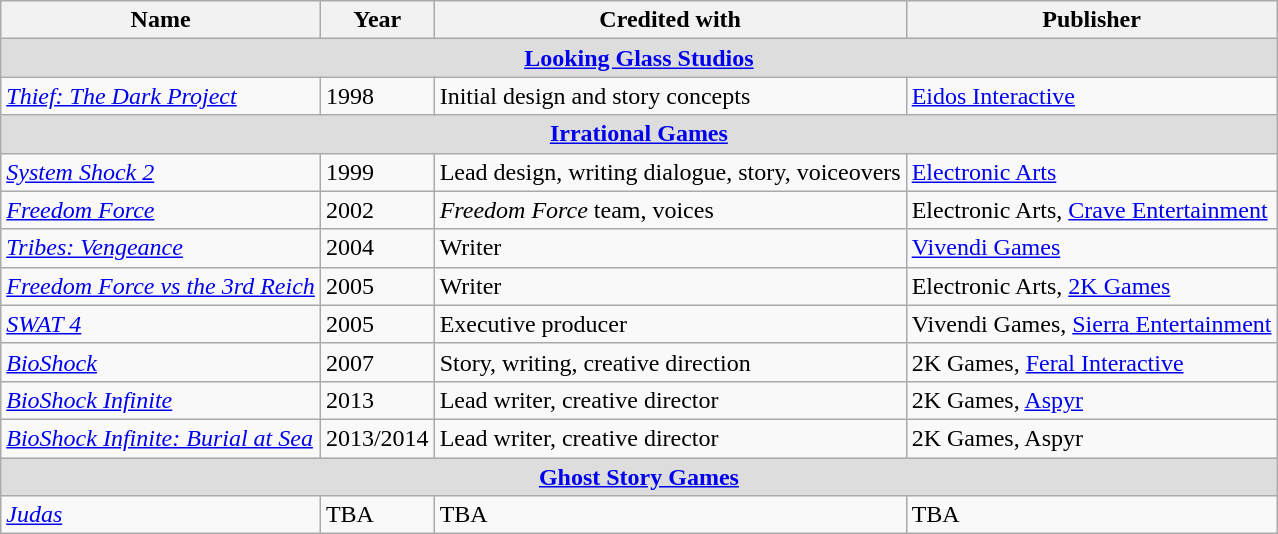<table class="wikitable sortable" border="1">
<tr>
<th scope="col">Name</th>
<th scope="col">Year</th>
<th scope="col">Credited with</th>
<th scope="col">Publisher</th>
</tr>
<tr style="text-align:center;background:#ddd;">
<td colspan="4"><strong><a href='#'>Looking Glass Studios</a></strong></td>
</tr>
<tr>
<td><em><a href='#'>Thief: The Dark Project</a></em></td>
<td>1998</td>
<td>Initial design and story concepts</td>
<td><a href='#'>Eidos Interactive</a></td>
</tr>
<tr style="text-align:center;background:#ddd;">
<td colspan="4"><strong><a href='#'>Irrational Games</a></strong></td>
</tr>
<tr>
<td><em><a href='#'>System Shock 2</a></em></td>
<td>1999</td>
<td>Lead design, writing dialogue, story, voiceovers</td>
<td><a href='#'>Electronic Arts</a></td>
</tr>
<tr>
<td><em><a href='#'>Freedom Force</a></em></td>
<td>2002</td>
<td><em>Freedom Force</em> team, voices</td>
<td>Electronic Arts, <a href='#'>Crave Entertainment</a></td>
</tr>
<tr>
<td><em><a href='#'>Tribes: Vengeance</a></em></td>
<td>2004</td>
<td>Writer</td>
<td><a href='#'>Vivendi Games</a></td>
</tr>
<tr>
<td><em><a href='#'>Freedom Force vs the 3rd Reich</a></em></td>
<td>2005</td>
<td>Writer</td>
<td>Electronic Arts, <a href='#'>2K Games</a></td>
</tr>
<tr>
<td><em><a href='#'>SWAT 4</a></em></td>
<td>2005</td>
<td>Executive producer</td>
<td>Vivendi Games, <a href='#'>Sierra Entertainment</a></td>
</tr>
<tr>
<td><em><a href='#'>BioShock</a></em></td>
<td>2007</td>
<td>Story, writing, creative direction</td>
<td>2K Games, <a href='#'>Feral Interactive</a></td>
</tr>
<tr>
<td><em><a href='#'>BioShock Infinite</a></em></td>
<td>2013</td>
<td>Lead writer, creative director</td>
<td>2K Games, <a href='#'>Aspyr</a></td>
</tr>
<tr>
<td><em><a href='#'>BioShock Infinite: Burial at Sea</a></em></td>
<td>2013/2014</td>
<td>Lead writer, creative director</td>
<td>2K Games, Aspyr</td>
</tr>
<tr style="text-align:center;background:#ddd;">
<td colspan="4"><strong><a href='#'>Ghost Story Games</a></strong></td>
</tr>
<tr>
<td><em><a href='#'>Judas</a></em></td>
<td>TBA</td>
<td>TBA</td>
<td>TBA</td>
</tr>
</table>
